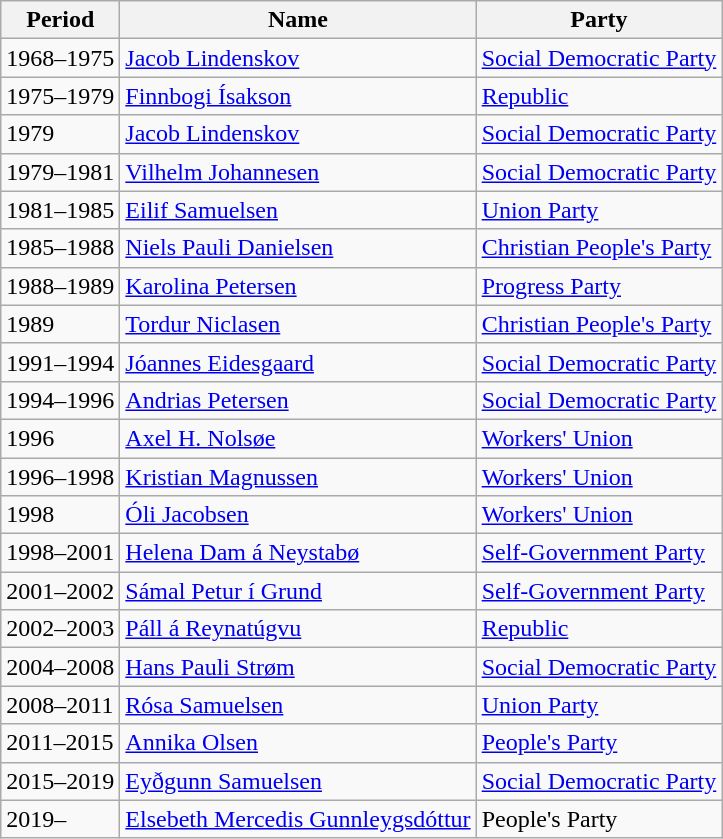<table class="wikitable">
<tr>
<th>Period</th>
<th>Name</th>
<th>Party</th>
</tr>
<tr>
<td>1968–1975</td>
<td><a href='#'>Jacob Lindenskov</a></td>
<td><a href='#'>Social Democratic Party</a></td>
</tr>
<tr>
<td>1975–1979</td>
<td><a href='#'>Finnbogi Ísakson</a></td>
<td><a href='#'>Republic</a></td>
</tr>
<tr>
<td>1979</td>
<td><a href='#'>Jacob Lindenskov</a></td>
<td><a href='#'>Social Democratic Party</a></td>
</tr>
<tr>
<td>1979–1981</td>
<td><a href='#'>Vilhelm Johannesen</a></td>
<td><a href='#'>Social Democratic Party</a></td>
</tr>
<tr>
<td>1981–1985</td>
<td><a href='#'>Eilif Samuelsen</a></td>
<td><a href='#'>Union Party</a></td>
</tr>
<tr>
<td>1985–1988</td>
<td><a href='#'>Niels Pauli Danielsen</a></td>
<td><a href='#'>Christian People's Party</a></td>
</tr>
<tr>
<td>1988–1989</td>
<td><a href='#'>Karolina Petersen</a></td>
<td><a href='#'>Progress Party</a></td>
</tr>
<tr>
<td>1989</td>
<td><a href='#'>Tordur Niclasen</a></td>
<td><a href='#'>Christian People's Party</a></td>
</tr>
<tr>
<td>1991–1994</td>
<td><a href='#'>Jóannes Eidesgaard</a></td>
<td><a href='#'>Social Democratic Party</a></td>
</tr>
<tr>
<td>1994–1996</td>
<td><a href='#'>Andrias Petersen</a></td>
<td><a href='#'>Social Democratic Party</a></td>
</tr>
<tr>
<td>1996</td>
<td><a href='#'>Axel H. Nolsøe</a></td>
<td><a href='#'>Workers' Union</a></td>
</tr>
<tr>
<td>1996–1998</td>
<td><a href='#'>Kristian Magnussen</a></td>
<td><a href='#'>Workers' Union</a></td>
</tr>
<tr>
<td>1998</td>
<td><a href='#'>Óli Jacobsen</a></td>
<td><a href='#'>Workers' Union</a></td>
</tr>
<tr>
<td>1998–2001</td>
<td><a href='#'>Helena Dam á Neystabø</a></td>
<td><a href='#'>Self-Government Party</a></td>
</tr>
<tr>
<td>2001–2002</td>
<td><a href='#'>Sámal Petur í Grund</a></td>
<td><a href='#'>Self-Government Party</a></td>
</tr>
<tr>
<td>2002–2003</td>
<td><a href='#'>Páll á Reynatúgvu</a></td>
<td><a href='#'>Republic</a></td>
</tr>
<tr>
<td>2004–2008</td>
<td><a href='#'>Hans Pauli Strøm</a></td>
<td><a href='#'>Social Democratic Party</a></td>
</tr>
<tr>
<td>2008–2011</td>
<td><a href='#'>Rósa Samuelsen</a> </td>
<td><a href='#'>Union Party</a></td>
</tr>
<tr>
<td>2011–2015</td>
<td><a href='#'>Annika Olsen</a></td>
<td><a href='#'>People's Party</a></td>
</tr>
<tr>
<td>2015–2019</td>
<td><a href='#'>Eyðgunn Samuelsen</a></td>
<td><a href='#'>Social Democratic Party</a></td>
</tr>
<tr>
<td>2019–</td>
<td><a href='#'>Elsebeth Mercedis Gunnleygsdóttur</a></td>
<td>People's Party</td>
</tr>
</table>
